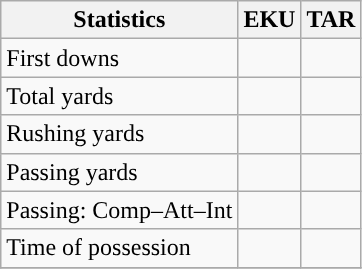<table class="wikitable" style="float: left;">
<tr>
<th>Statistics</th>
<th>EKU</th>
<th>TAR</th>
</tr>
<tr>
<td>First downs</td>
<td></td>
<td></td>
</tr>
<tr>
<td>Total yards</td>
<td></td>
<td></td>
</tr>
<tr>
<td>Rushing yards</td>
<td></td>
<td></td>
</tr>
<tr>
<td>Passing yards</td>
<td></td>
<td></td>
</tr>
<tr>
<td>Passing: Comp–Att–Int</td>
<td></td>
<td></td>
</tr>
<tr>
<td>Time of possession</td>
<td></td>
<td></td>
</tr>
<tr>
</tr>
</table>
